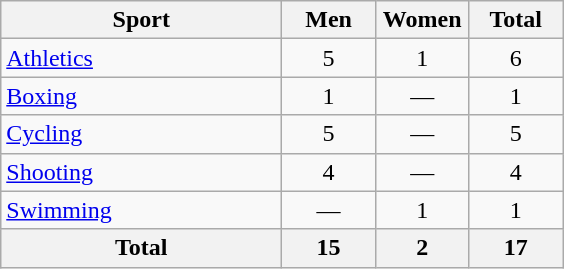<table class="wikitable sortable" style="text-align:center;">
<tr>
<th width=180>Sport</th>
<th width=55>Men</th>
<th width=55>Women</th>
<th width=55>Total</th>
</tr>
<tr>
<td align=left><a href='#'>Athletics</a></td>
<td>5</td>
<td>1</td>
<td>6</td>
</tr>
<tr>
<td align=left><a href='#'>Boxing</a></td>
<td>1</td>
<td>—</td>
<td>1</td>
</tr>
<tr>
<td align=left><a href='#'>Cycling</a></td>
<td>5</td>
<td>—</td>
<td>5</td>
</tr>
<tr>
<td align=left><a href='#'>Shooting</a></td>
<td>4</td>
<td>—</td>
<td>4</td>
</tr>
<tr>
<td align=left><a href='#'>Swimming</a></td>
<td>—</td>
<td>1</td>
<td>1</td>
</tr>
<tr>
<th>Total</th>
<th>15</th>
<th>2</th>
<th>17</th>
</tr>
</table>
